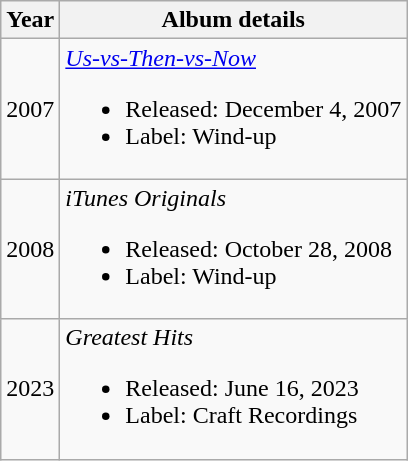<table class="wikitable">
<tr>
<th>Year</th>
<th>Album details</th>
</tr>
<tr>
<td>2007</td>
<td><em><a href='#'>Us-vs-Then-vs-Now</a></em><br><ul><li>Released: December 4, 2007</li><li>Label: Wind-up</li></ul></td>
</tr>
<tr>
<td>2008</td>
<td><em>iTunes Originals</em><br><ul><li>Released: October 28, 2008</li><li>Label: Wind-up</li></ul></td>
</tr>
<tr>
<td>2023</td>
<td><em>Greatest Hits</em><br><ul><li>Released: June 16, 2023</li><li>Label: Craft Recordings</li></ul></td>
</tr>
</table>
